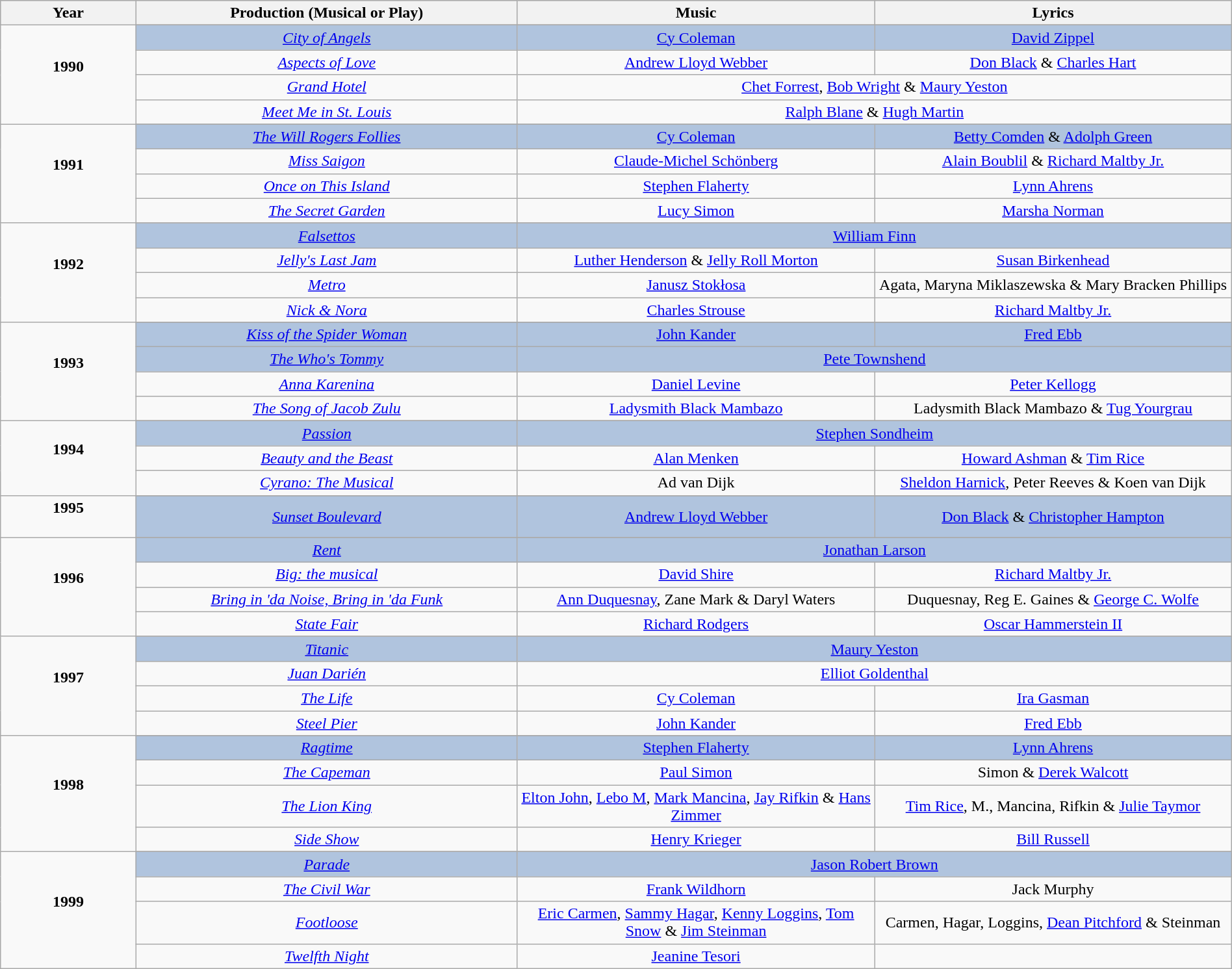<table class="wikitable" style="width:100%; text-align:center;">
<tr style="background:#bebebe;">
<th style="width:11%;">Year</th>
<th style="width:31%;">Production (Musical or Play)</th>
<th style="width:29%;">Music</th>
<th style="width:29%;">Lyrics</th>
</tr>
<tr>
<td rowspan="5" align="center"><strong>1990</strong><br><br></td>
</tr>
<tr style="background:#B0C4DE">
<td><em><a href='#'>City of Angels</a></em></td>
<td><a href='#'>Cy Coleman</a></td>
<td><a href='#'>David Zippel</a></td>
</tr>
<tr>
<td><em><a href='#'>Aspects of Love</a></em></td>
<td><a href='#'>Andrew Lloyd Webber</a></td>
<td><a href='#'>Don Black</a> & <a href='#'>Charles Hart</a></td>
</tr>
<tr>
<td><em><a href='#'>Grand Hotel</a></em></td>
<td colspan="2"><a href='#'>Chet Forrest</a>, <a href='#'>Bob Wright</a> & <a href='#'>Maury Yeston</a></td>
</tr>
<tr>
<td><em><a href='#'>Meet Me in St. Louis</a></em></td>
<td colspan="2"><a href='#'>Ralph Blane</a> & <a href='#'>Hugh Martin</a></td>
</tr>
<tr>
<td rowspan="5" align="center"><strong>1991</strong><br><br></td>
</tr>
<tr style="background:#B0C4DE">
<td><em><a href='#'>The Will Rogers Follies</a></em></td>
<td><a href='#'>Cy Coleman</a></td>
<td><a href='#'>Betty Comden</a> & <a href='#'>Adolph Green</a></td>
</tr>
<tr>
<td><em><a href='#'>Miss Saigon</a></em></td>
<td><a href='#'>Claude-Michel Schönberg</a></td>
<td><a href='#'>Alain Boublil</a> & <a href='#'>Richard Maltby Jr.</a></td>
</tr>
<tr>
<td><em><a href='#'>Once on This Island</a></em></td>
<td><a href='#'>Stephen Flaherty</a></td>
<td><a href='#'>Lynn Ahrens</a></td>
</tr>
<tr>
<td><em><a href='#'>The Secret Garden</a></em></td>
<td><a href='#'>Lucy Simon</a></td>
<td><a href='#'>Marsha Norman</a></td>
</tr>
<tr>
<td rowspan="5" align="center"><strong>1992</strong><br><br></td>
</tr>
<tr style="background:#B0C4DE">
<td><em><a href='#'>Falsettos</a></em></td>
<td colspan="2"><a href='#'>William Finn</a></td>
</tr>
<tr>
<td><em><a href='#'>Jelly's Last Jam</a></em></td>
<td><a href='#'>Luther Henderson</a> & <a href='#'>Jelly Roll Morton</a></td>
<td><a href='#'>Susan Birkenhead</a></td>
</tr>
<tr>
<td><em><a href='#'>Metro</a></em></td>
<td><a href='#'>Janusz Stokłosa</a></td>
<td>Agata, Maryna Miklaszewska & Mary Bracken Phillips</td>
</tr>
<tr>
<td><em><a href='#'>Nick & Nora</a></em></td>
<td><a href='#'>Charles Strouse</a></td>
<td><a href='#'>Richard Maltby Jr.</a></td>
</tr>
<tr>
<td rowspan="5" align="center"><strong>1993</strong><br><br></td>
</tr>
<tr style="background:#B0C4DE">
<td><em><a href='#'>Kiss of the Spider Woman</a></em></td>
<td><a href='#'>John Kander</a></td>
<td><a href='#'>Fred Ebb</a></td>
</tr>
<tr style="background:#B0C4DE">
<td><em><a href='#'>The Who's Tommy</a></em></td>
<td colspan="2"><a href='#'>Pete Townshend</a></td>
</tr>
<tr>
<td><em><a href='#'>Anna Karenina</a></em></td>
<td><a href='#'>Daniel Levine</a></td>
<td><a href='#'>Peter Kellogg</a></td>
</tr>
<tr>
<td><em><a href='#'>The Song of Jacob Zulu</a></em></td>
<td><a href='#'>Ladysmith Black Mambazo</a></td>
<td>Ladysmith Black Mambazo & <a href='#'>Tug Yourgrau</a></td>
</tr>
<tr>
<td rowspan="4" align="center"><strong>1994</strong><br><br></td>
</tr>
<tr style="background:#B0C4DE">
<td><em><a href='#'>Passion</a></em></td>
<td colspan="2"><a href='#'>Stephen Sondheim</a></td>
</tr>
<tr>
<td><em><a href='#'>Beauty and the Beast</a></em></td>
<td><a href='#'>Alan Menken</a></td>
<td><a href='#'>Howard Ashman</a> & <a href='#'>Tim Rice</a></td>
</tr>
<tr>
<td><em><a href='#'>Cyrano: The Musical</a></em></td>
<td>Ad van Dijk</td>
<td><a href='#'>Sheldon Harnick</a>, Peter Reeves & Koen van Dijk</td>
</tr>
<tr>
<td rowspan="2" align="center"><strong>1995</strong><br><br></td>
</tr>
<tr style="background:#B0C4DE">
<td><em><a href='#'>Sunset Boulevard</a></em></td>
<td><a href='#'>Andrew Lloyd Webber</a></td>
<td><a href='#'>Don Black</a> & <a href='#'>Christopher Hampton</a></td>
</tr>
<tr>
<td rowspan="5" align="center"><strong>1996</strong><br><br></td>
</tr>
<tr style="background:#B0C4DE">
<td><em><a href='#'>Rent</a></em></td>
<td colspan="2"><a href='#'>Jonathan Larson</a></td>
</tr>
<tr>
<td><em><a href='#'>Big: the musical</a></em></td>
<td><a href='#'>David Shire</a></td>
<td><a href='#'>Richard Maltby Jr.</a></td>
</tr>
<tr>
<td><em><a href='#'>Bring in 'da Noise, Bring in 'da Funk</a></em></td>
<td><a href='#'>Ann Duquesnay</a>, Zane Mark & Daryl Waters</td>
<td>Duquesnay, Reg E. Gaines & <a href='#'>George C. Wolfe</a></td>
</tr>
<tr>
<td><em><a href='#'>State Fair</a></em></td>
<td><a href='#'>Richard Rodgers</a></td>
<td><a href='#'>Oscar Hammerstein II</a></td>
</tr>
<tr>
<td rowspan="5" align="center"><strong>1997</strong><br><br></td>
</tr>
<tr style="background:#B0C4DE">
<td><em><a href='#'>Titanic</a></em></td>
<td colspan="2"><a href='#'>Maury Yeston</a></td>
</tr>
<tr>
<td><em><a href='#'>Juan Darién</a></em></td>
<td colspan="2"><a href='#'>Elliot Goldenthal</a></td>
</tr>
<tr>
<td><em><a href='#'>The Life</a></em></td>
<td><a href='#'>Cy Coleman</a></td>
<td><a href='#'>Ira Gasman</a></td>
</tr>
<tr>
<td><em><a href='#'>Steel Pier</a></em></td>
<td><a href='#'>John Kander</a></td>
<td><a href='#'>Fred Ebb</a></td>
</tr>
<tr>
<td rowspan="5" align="center"><strong>1998</strong><br><br></td>
</tr>
<tr style="background:#B0C4DE">
<td><em><a href='#'>Ragtime</a></em></td>
<td><a href='#'>Stephen Flaherty</a></td>
<td><a href='#'>Lynn Ahrens</a></td>
</tr>
<tr>
<td><em><a href='#'>The Capeman</a></em></td>
<td><a href='#'>Paul Simon</a></td>
<td>Simon & <a href='#'>Derek Walcott</a></td>
</tr>
<tr>
<td><em><a href='#'>The Lion King</a></em></td>
<td><a href='#'>Elton John</a>, <a href='#'>Lebo M</a>, <a href='#'>Mark Mancina</a>, <a href='#'>Jay Rifkin</a> & <a href='#'>Hans Zimmer</a></td>
<td><a href='#'>Tim Rice</a>, M., Mancina, Rifkin & <a href='#'>Julie Taymor</a></td>
</tr>
<tr>
<td><em><a href='#'>Side Show</a></em></td>
<td><a href='#'>Henry Krieger</a></td>
<td><a href='#'>Bill Russell</a></td>
</tr>
<tr>
<td rowspan="5" align="center"><strong>1999</strong><br><br></td>
</tr>
<tr style="background:#B0C4DE">
<td><em><a href='#'>Parade</a></em></td>
<td colspan="2"><a href='#'>Jason Robert Brown</a></td>
</tr>
<tr>
<td><em><a href='#'>The Civil War</a></em></td>
<td><a href='#'>Frank Wildhorn</a></td>
<td>Jack Murphy</td>
</tr>
<tr>
<td><em><a href='#'>Footloose</a></em></td>
<td><a href='#'>Eric Carmen</a>, <a href='#'>Sammy Hagar</a>, <a href='#'>Kenny Loggins</a>, <a href='#'>Tom Snow</a> & <a href='#'>Jim Steinman</a></td>
<td>Carmen, Hagar, Loggins, <a href='#'>Dean Pitchford</a> & Steinman</td>
</tr>
<tr>
<td><em><a href='#'>Twelfth Night</a></em></td>
<td><a href='#'>Jeanine Tesori</a></td>
<td></td>
</tr>
</table>
